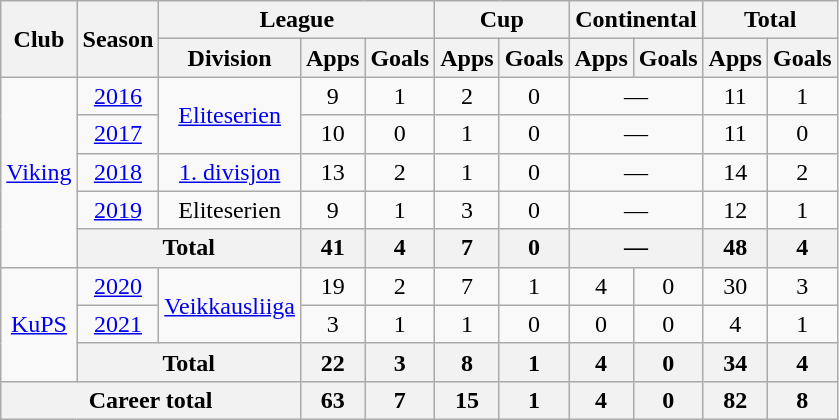<table class="wikitable" style="text-align: center;">
<tr>
<th rowspan="2">Club</th>
<th rowspan="2">Season</th>
<th colspan="3">League</th>
<th colspan="2">Cup</th>
<th colspan="2">Continental</th>
<th colspan="2">Total</th>
</tr>
<tr>
<th>Division</th>
<th>Apps</th>
<th>Goals</th>
<th>Apps</th>
<th>Goals</th>
<th>Apps</th>
<th>Goals</th>
<th>Apps</th>
<th>Goals</th>
</tr>
<tr>
<td rowspan="5"><a href='#'>Viking</a></td>
<td><a href='#'>2016</a></td>
<td rowspan="2"><a href='#'>Eliteserien</a></td>
<td>9</td>
<td>1</td>
<td>2</td>
<td>0</td>
<td colspan="2">—</td>
<td>11</td>
<td>1</td>
</tr>
<tr>
<td><a href='#'>2017</a></td>
<td>10</td>
<td>0</td>
<td>1</td>
<td>0</td>
<td colspan="2">—</td>
<td>11</td>
<td>0</td>
</tr>
<tr>
<td><a href='#'>2018</a></td>
<td><a href='#'>1. divisjon</a></td>
<td>13</td>
<td>2</td>
<td>1</td>
<td>0</td>
<td colspan="2">—</td>
<td>14</td>
<td>2</td>
</tr>
<tr>
<td><a href='#'>2019</a></td>
<td>Eliteserien</td>
<td>9</td>
<td>1</td>
<td>3</td>
<td>0</td>
<td colspan="2">—</td>
<td>12</td>
<td>1</td>
</tr>
<tr>
<th colspan="2">Total</th>
<th>41</th>
<th>4</th>
<th>7</th>
<th>0</th>
<th colspan="2">—</th>
<th>48</th>
<th>4</th>
</tr>
<tr>
<td rowspan="3"><a href='#'>KuPS</a></td>
<td><a href='#'>2020</a></td>
<td rowspan="2"><a href='#'>Veikkausliiga</a></td>
<td>19</td>
<td>2</td>
<td>7</td>
<td>1</td>
<td>4</td>
<td>0</td>
<td>30</td>
<td>3</td>
</tr>
<tr>
<td><a href='#'>2021</a></td>
<td>3</td>
<td>1</td>
<td>1</td>
<td>0</td>
<td>0</td>
<td>0</td>
<td>4</td>
<td>1</td>
</tr>
<tr>
<th colspan="2">Total</th>
<th>22</th>
<th>3</th>
<th>8</th>
<th>1</th>
<th>4</th>
<th>0</th>
<th>34</th>
<th>4</th>
</tr>
<tr>
<th colspan="3">Career total</th>
<th>63</th>
<th>7</th>
<th>15</th>
<th>1</th>
<th>4</th>
<th>0</th>
<th>82</th>
<th>8</th>
</tr>
</table>
